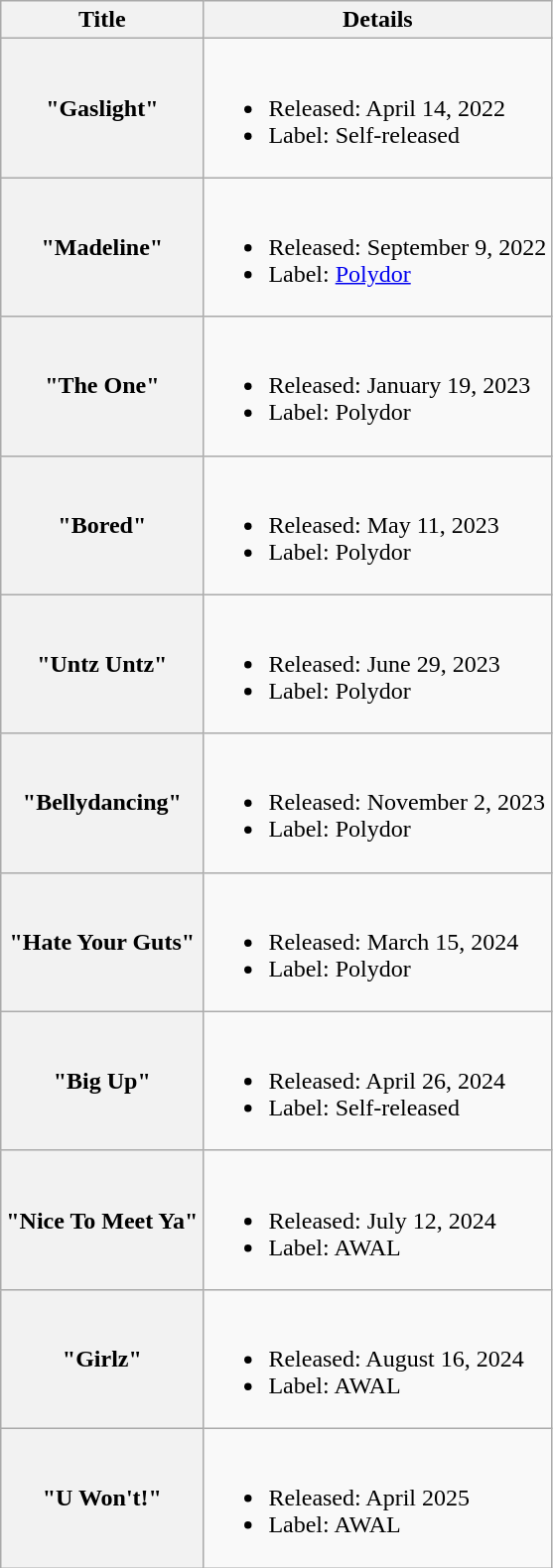<table class="wikitable plainrowheaders">
<tr>
<th scope="col">Title</th>
<th scope="col">Details</th>
</tr>
<tr>
<th scope="row">"Gaslight"</th>
<td><br><ul><li>Released: April 14, 2022</li><li>Label: Self-released</li></ul></td>
</tr>
<tr>
<th scope="row">"Madeline"</th>
<td><br><ul><li>Released: September 9, 2022</li><li>Label: <a href='#'>Polydor</a></li></ul></td>
</tr>
<tr>
<th scope="row">"The One"</th>
<td><br><ul><li>Released: January 19, 2023</li><li>Label: Polydor</li></ul></td>
</tr>
<tr>
<th scope="row">"Bored"</th>
<td><br><ul><li>Released: May 11, 2023</li><li>Label: Polydor</li></ul></td>
</tr>
<tr>
<th scope="row">"Untz Untz"</th>
<td><br><ul><li>Released: June 29, 2023</li><li>Label: Polydor</li></ul></td>
</tr>
<tr>
<th scope="row">"Bellydancing"</th>
<td><br><ul><li>Released: November 2, 2023</li><li>Label: Polydor</li></ul></td>
</tr>
<tr>
<th scope="row">"Hate Your Guts"</th>
<td><br><ul><li>Released: March 15, 2024</li><li>Label: Polydor</li></ul></td>
</tr>
<tr>
<th scope="row">"Big Up"</th>
<td><br><ul><li>Released: April 26, 2024</li><li>Label: Self-released</li></ul></td>
</tr>
<tr>
<th scope="row">"Nice To Meet Ya"<br></th>
<td><br><ul><li>Released: July 12, 2024</li><li>Label: AWAL</li></ul></td>
</tr>
<tr>
<th scope="row">"Girlz"</th>
<td><br><ul><li>Released: August 16, 2024</li><li>Label: AWAL</li></ul></td>
</tr>
<tr>
<th scope="row">"U Won't!"</th>
<td><br><ul><li>Released: April 2025</li><li>Label: AWAL</li></ul></td>
</tr>
</table>
